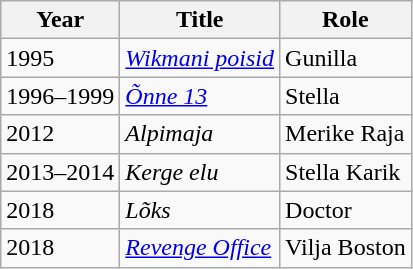<table class="wikitable sortable">
<tr>
<th>Year</th>
<th>Title</th>
<th>Role</th>
</tr>
<tr>
<td>1995</td>
<td><em><a href='#'>Wikmani poisid</a></em></td>
<td>Gunilla</td>
</tr>
<tr>
<td>1996–1999</td>
<td><em><a href='#'>Õnne 13</a></em></td>
<td>Stella</td>
</tr>
<tr>
<td>2012</td>
<td><em>Alpimaja</em></td>
<td>Merike Raja</td>
</tr>
<tr>
<td>2013–2014</td>
<td><em>Kerge elu</em></td>
<td>Stella Karik</td>
</tr>
<tr>
<td>2018</td>
<td><em>Lõks</em></td>
<td>Doctor</td>
</tr>
<tr>
<td>2018</td>
<td><em><a href='#'>Revenge Office</a></em></td>
<td>Vilja Boston</td>
</tr>
</table>
